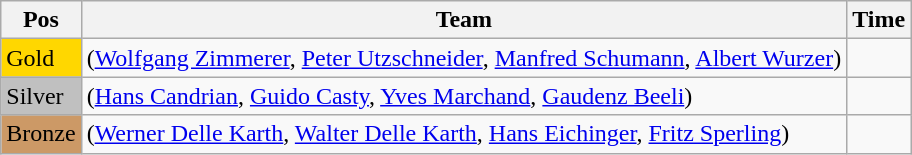<table class="wikitable">
<tr>
<th>Pos</th>
<th>Team</th>
<th>Time</th>
</tr>
<tr>
<td style="background:gold">Gold</td>
<td> (<a href='#'>Wolfgang Zimmerer</a>, <a href='#'>Peter Utzschneider</a>, <a href='#'>Manfred Schumann</a>, <a href='#'>Albert Wurzer</a>)</td>
<td></td>
</tr>
<tr>
<td style="background:silver">Silver</td>
<td> (<a href='#'>Hans Candrian</a>, <a href='#'>Guido Casty</a>, <a href='#'>Yves Marchand</a>, <a href='#'>Gaudenz Beeli</a>)</td>
<td></td>
</tr>
<tr>
<td style="background:#cc9966">Bronze</td>
<td> (<a href='#'>Werner Delle Karth</a>, <a href='#'>Walter Delle Karth</a>, <a href='#'>Hans Eichinger</a>, <a href='#'>Fritz Sperling</a>)</td>
<td></td>
</tr>
</table>
